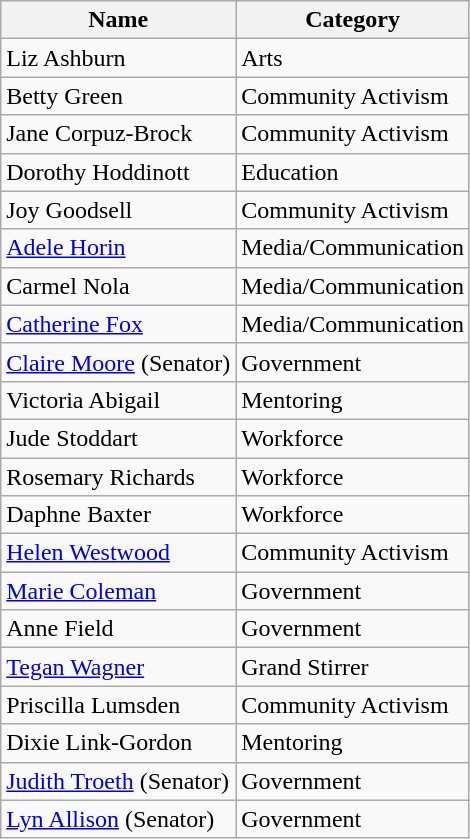<table class="wikitable">
<tr>
<th>Name</th>
<th>Category</th>
</tr>
<tr>
<td>Liz Ashburn</td>
<td>Arts</td>
</tr>
<tr>
<td>Betty Green</td>
<td>Community Activism</td>
</tr>
<tr>
<td>Jane Corpuz-Brock</td>
<td>Community Activism</td>
</tr>
<tr>
<td>Dorothy Hoddinott</td>
<td>Education</td>
</tr>
<tr>
<td>Joy Goodsell</td>
<td>Community Activism</td>
</tr>
<tr>
<td><a href='#'>Adele Horin</a></td>
<td>Media/Communication</td>
</tr>
<tr>
<td>Carmel Nola</td>
<td>Media/Communication</td>
</tr>
<tr>
<td><a href='#'>Catherine Fox</a></td>
<td>Media/Communication</td>
</tr>
<tr>
<td><a href='#'>Claire Moore</a> (Senator)</td>
<td>Government</td>
</tr>
<tr>
<td>Victoria Abigail</td>
<td>Mentoring</td>
</tr>
<tr>
<td>Jude Stoddart</td>
<td>Workforce</td>
</tr>
<tr>
<td>Rosemary Richards</td>
<td>Workforce</td>
</tr>
<tr>
<td>Daphne Baxter</td>
<td>Workforce</td>
</tr>
<tr>
<td><a href='#'>Helen Westwood</a></td>
<td>Community Activism</td>
</tr>
<tr>
<td><a href='#'>Marie Coleman</a></td>
<td>Government</td>
</tr>
<tr>
<td>Anne Field</td>
<td>Government</td>
</tr>
<tr>
<td><a href='#'>Tegan Wagner</a></td>
<td>Grand Stirrer</td>
</tr>
<tr>
<td>Priscilla Lumsden</td>
<td>Community Activism</td>
</tr>
<tr>
<td>Dixie Link-Gordon</td>
<td>Mentoring</td>
</tr>
<tr>
<td><a href='#'>Judith Troeth</a> (Senator)</td>
<td>Government</td>
</tr>
<tr>
<td><a href='#'>Lyn Allison</a> (Senator)</td>
<td>Government</td>
</tr>
</table>
